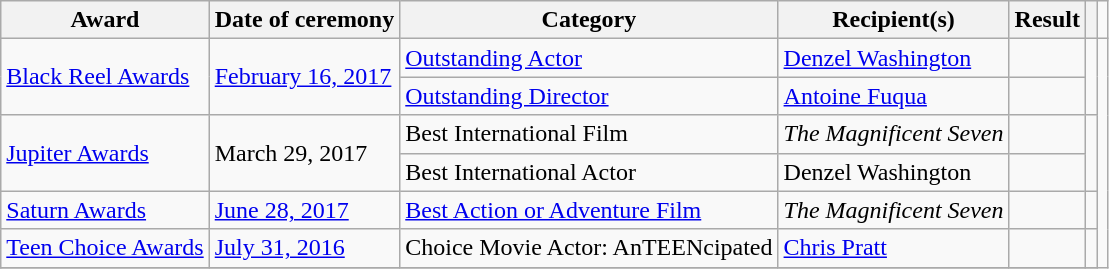<table class="wikitable sortable">
<tr>
<th>Award</th>
<th>Date of ceremony</th>
<th>Category</th>
<th>Recipient(s)</th>
<th>Result</th>
<th class="unsortable"></th>
<td style="text-align:center;"><br></td>
</tr>
<tr>
<td rowspan="2"><a href='#'>Black Reel Awards</a></td>
<td rowspan="2"><a href='#'>February 16, 2017</a></td>
<td><a href='#'>Outstanding Actor</a></td>
<td><a href='#'>Denzel Washington</a></td>
<td></td>
<td rowspan="2" style="text-align:center;"></td>
</tr>
<tr>
<td><a href='#'>Outstanding Director</a></td>
<td><a href='#'>Antoine Fuqua</a></td>
<td></td>
</tr>
<tr>
<td rowspan="2"><a href='#'>Jupiter Awards</a></td>
<td rowspan="2">March 29, 2017</td>
<td>Best International Film</td>
<td><em>The Magnificent Seven</em></td>
<td></td>
<td rowspan="2" style="text-align:center;"></td>
</tr>
<tr>
<td>Best International Actor</td>
<td>Denzel Washington</td>
<td></td>
</tr>
<tr>
<td><a href='#'>Saturn Awards</a></td>
<td><a href='#'>June 28, 2017</a></td>
<td><a href='#'>Best Action or Adventure Film</a></td>
<td><em>The Magnificent Seven</em></td>
<td></td>
<td style="text-align:center;"></td>
</tr>
<tr>
<td><a href='#'>Teen Choice Awards</a></td>
<td><a href='#'>July 31, 2016</a></td>
<td>Choice Movie Actor: AnTEENcipated</td>
<td><a href='#'>Chris Pratt</a></td>
<td></td>
<td style="text-align:center;"></td>
</tr>
<tr>
</tr>
</table>
